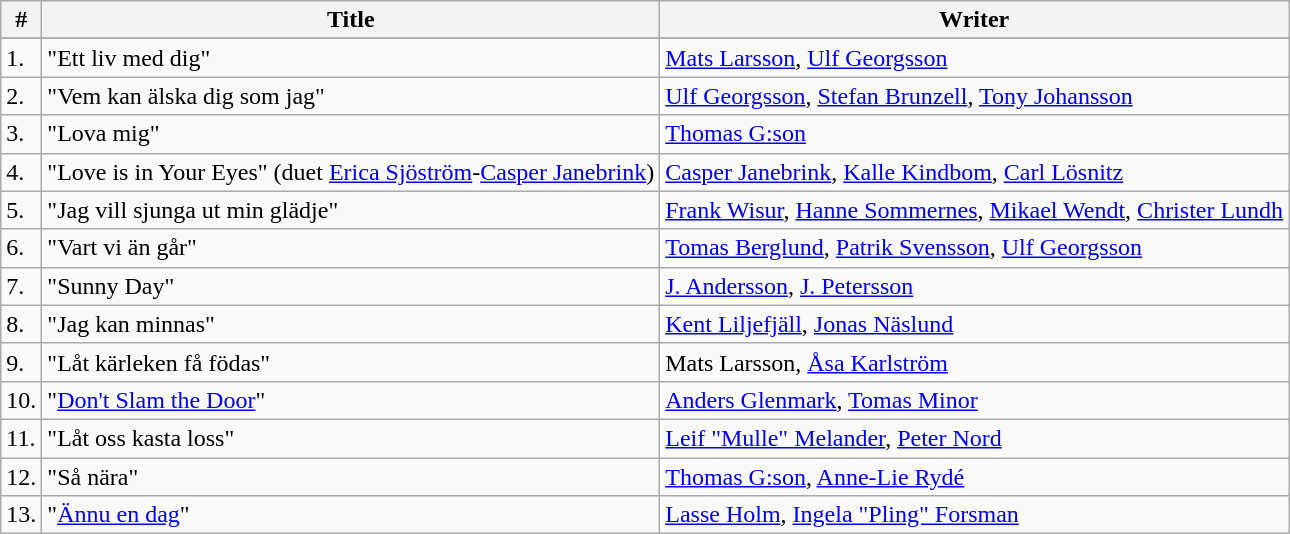<table class="wikitable">
<tr>
<th>#</th>
<th>Title</th>
<th>Writer</th>
</tr>
<tr bgcolor="#ebf5ff">
</tr>
<tr>
<td>1.</td>
<td>"Ett liv med dig"</td>
<td><a href='#'>Mats Larsson</a>, <a href='#'>Ulf Georgsson</a></td>
</tr>
<tr>
<td>2.</td>
<td>"Vem kan älska dig som jag"</td>
<td><a href='#'>Ulf Georgsson</a>, <a href='#'>Stefan Brunzell</a>, <a href='#'>Tony Johansson</a></td>
</tr>
<tr>
<td>3.</td>
<td>"Lova mig"</td>
<td><a href='#'>Thomas G:son</a></td>
</tr>
<tr>
<td>4.</td>
<td>"Love is in Your Eyes" (duet <a href='#'>Erica Sjöström</a>-<a href='#'>Casper Janebrink</a>)</td>
<td><a href='#'>Casper Janebrink</a>, <a href='#'>Kalle Kindbom</a>, <a href='#'>Carl Lösnitz</a></td>
</tr>
<tr>
<td>5.</td>
<td>"Jag vill sjunga ut min glädje"</td>
<td><a href='#'>Frank Wisur</a>, <a href='#'>Hanne Sommernes</a>, <a href='#'>Mikael Wendt</a>, <a href='#'>Christer Lundh</a></td>
</tr>
<tr>
<td>6.</td>
<td>"Vart vi än går"</td>
<td><a href='#'>Tomas Berglund</a>, <a href='#'>Patrik Svensson</a>, <a href='#'>Ulf Georgsson</a></td>
</tr>
<tr>
<td>7.</td>
<td>"Sunny Day"</td>
<td><a href='#'>J. Andersson</a>, <a href='#'>J. Petersson</a></td>
</tr>
<tr>
<td>8.</td>
<td>"Jag kan minnas"</td>
<td><a href='#'>Kent Liljefjäll</a>, <a href='#'>Jonas Näslund</a></td>
</tr>
<tr>
<td>9.</td>
<td>"Låt kärleken få födas"</td>
<td>Mats Larsson, <a href='#'>Åsa Karlström</a></td>
</tr>
<tr>
<td>10.</td>
<td>"<a href='#'>Don't Slam the Door</a>"</td>
<td><a href='#'>Anders Glenmark</a>, <a href='#'>Tomas Minor</a></td>
</tr>
<tr>
<td>11.</td>
<td>"Låt oss kasta loss"</td>
<td><a href='#'>Leif "Mulle" Melander</a>, <a href='#'>Peter Nord</a></td>
</tr>
<tr>
<td>12.</td>
<td>"Så nära"</td>
<td><a href='#'>Thomas G:son</a>, <a href='#'>Anne-Lie Rydé</a></td>
</tr>
<tr>
<td>13.</td>
<td>"<a href='#'>Ännu en dag</a>"</td>
<td><a href='#'>Lasse Holm</a>, <a href='#'>Ingela "Pling" Forsman</a></td>
</tr>
</table>
